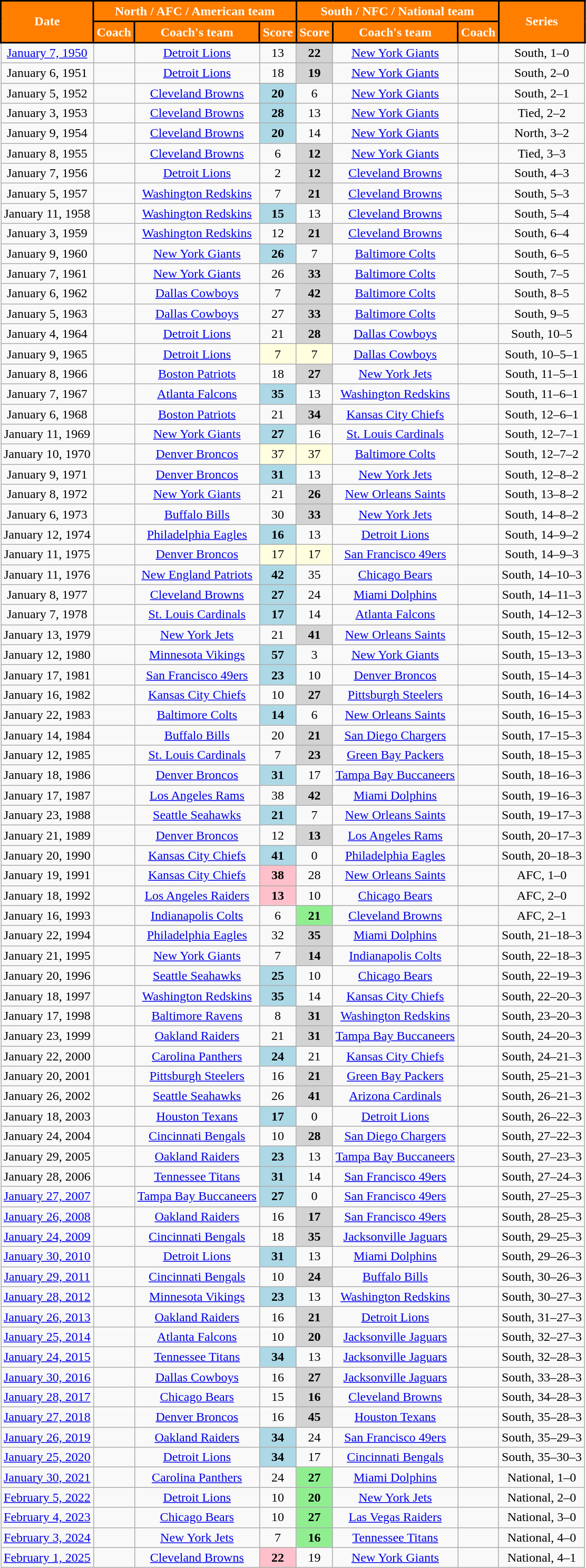<table class="wikitable sortable" style="text-align:center">
<tr>
<th style="background:#FF7E00; color:#fff; border:2px solid #000000;" rowspan=2>Date</th>
<th style="background:#FF7E00; color:#fff; border:2px solid #000000;" colspan=3>North / AFC / American team</th>
<th style="background:#FF7E00; color:#fff; border:2px solid #000000;" colspan=3>South / NFC / National team</th>
<th style="background:#FF7E00; color:#fff; border:2px solid #000000;" class="unsortable" rowspan=2>Series</th>
</tr>
<tr>
<th style="background:#FF7E00; color:#fff; border:2px solid #000000;">Coach</th>
<th style="background:#FF7E00; color:#fff; border:2px solid #000000;">Coach's team</th>
<th style="background:#FF7E00; color:#fff; border:2px solid #000000;">Score</th>
<th style="background:#FF7E00; color:#fff; border:2px solid #000000;">Score</th>
<th style="background:#FF7E00; color:#fff; border:2px solid #000000;">Coach's team</th>
<th style="background:#FF7E00; color:#fff; border:2px solid #000000;">Coach<br></th>
</tr>
<tr>
<td><a href='#'>January 7, 1950</a></td>
<td></td>
<td><a href='#'>Detroit Lions</a></td>
<td>13</td>
<td bgcolor=lightgrey><strong>22</strong></td>
<td><a href='#'>New York Giants</a></td>
<td></td>
<td>South, 1–0</td>
</tr>
<tr>
<td>January 6, 1951</td>
<td></td>
<td><a href='#'>Detroit Lions</a></td>
<td>18</td>
<td bgcolor=lightgrey><strong>19</strong></td>
<td><a href='#'>New York Giants</a></td>
<td></td>
<td>South, 2–0</td>
</tr>
<tr>
<td>January 5, 1952</td>
<td></td>
<td><a href='#'>Cleveland Browns</a></td>
<td bgcolor=lightblue><strong>20</strong></td>
<td>6</td>
<td><a href='#'>New York Giants</a></td>
<td></td>
<td>South, 2–1</td>
</tr>
<tr>
<td>January 3, 1953</td>
<td></td>
<td><a href='#'>Cleveland Browns</a></td>
<td bgcolor=lightblue><strong>28</strong></td>
<td>13</td>
<td><a href='#'>New York Giants</a></td>
<td></td>
<td>Tied, 2–2</td>
</tr>
<tr>
<td>January 9, 1954</td>
<td></td>
<td><a href='#'>Cleveland Browns</a></td>
<td bgcolor=lightblue><strong>20</strong></td>
<td>14</td>
<td><a href='#'>New York Giants</a></td>
<td></td>
<td>North, 3–2</td>
</tr>
<tr>
<td>January 8, 1955</td>
<td></td>
<td><a href='#'>Cleveland Browns</a></td>
<td>6</td>
<td bgcolor=lightgrey><strong>12</strong></td>
<td><a href='#'>New York Giants</a></td>
<td></td>
<td>Tied, 3–3</td>
</tr>
<tr>
<td>January 7, 1956</td>
<td></td>
<td><a href='#'>Detroit Lions</a></td>
<td>2</td>
<td bgcolor=lightgrey><strong>12</strong></td>
<td><a href='#'>Cleveland Browns</a></td>
<td></td>
<td>South, 4–3</td>
</tr>
<tr>
<td>January 5, 1957</td>
<td></td>
<td><a href='#'>Washington Redskins</a></td>
<td>7</td>
<td bgcolor=lightgrey><strong>21</strong></td>
<td><a href='#'>Cleveland Browns</a></td>
<td></td>
<td>South, 5–3</td>
</tr>
<tr>
<td>January 11, 1958</td>
<td></td>
<td><a href='#'>Washington Redskins</a></td>
<td bgcolor=lightblue><strong>15</strong></td>
<td>13</td>
<td><a href='#'>Cleveland Browns</a></td>
<td></td>
<td>South, 5–4</td>
</tr>
<tr>
<td>January 3, 1959</td>
<td></td>
<td><a href='#'>Washington Redskins</a></td>
<td>12</td>
<td bgcolor=lightgrey><strong>21</strong></td>
<td><a href='#'>Cleveland Browns</a></td>
<td></td>
<td>South, 6–4</td>
</tr>
<tr>
<td>January 9, 1960</td>
<td></td>
<td><a href='#'>New York Giants</a></td>
<td bgcolor=lightblue><strong>26</strong></td>
<td>7</td>
<td><a href='#'>Baltimore Colts</a></td>
<td></td>
<td>South, 6–5</td>
</tr>
<tr>
<td>January 7, 1961</td>
<td></td>
<td><a href='#'>New York Giants</a></td>
<td>26</td>
<td bgcolor=lightgrey><strong>33</strong></td>
<td><a href='#'>Baltimore Colts</a></td>
<td></td>
<td>South, 7–5</td>
</tr>
<tr>
<td>January 6, 1962</td>
<td></td>
<td><a href='#'>Dallas Cowboys</a></td>
<td>7</td>
<td bgcolor=lightgrey><strong>42</strong></td>
<td><a href='#'>Baltimore Colts</a></td>
<td></td>
<td>South, 8–5</td>
</tr>
<tr>
<td>January 5, 1963</td>
<td></td>
<td><a href='#'>Dallas Cowboys</a></td>
<td>27</td>
<td bgcolor=lightgrey><strong>33</strong></td>
<td><a href='#'>Baltimore Colts</a></td>
<td></td>
<td>South, 9–5</td>
</tr>
<tr>
<td>January 4, 1964</td>
<td></td>
<td><a href='#'>Detroit Lions</a></td>
<td>21</td>
<td bgcolor=lightgrey><strong>28</strong></td>
<td><a href='#'>Dallas Cowboys</a></td>
<td></td>
<td>South, 10–5</td>
</tr>
<tr>
<td>January 9, 1965</td>
<td></td>
<td><a href='#'>Detroit Lions</a></td>
<td bgcolor=lightyellow>7</td>
<td bgcolor=lightyellow>7</td>
<td><a href='#'>Dallas Cowboys</a></td>
<td></td>
<td>South, 10–5–1</td>
</tr>
<tr>
<td>January 8, 1966</td>
<td></td>
<td><a href='#'>Boston Patriots</a></td>
<td>18</td>
<td bgcolor=lightgrey><strong>27</strong></td>
<td><a href='#'>New York Jets</a></td>
<td></td>
<td>South, 11–5–1</td>
</tr>
<tr>
<td>January 7, 1967</td>
<td></td>
<td><a href='#'>Atlanta Falcons</a></td>
<td bgcolor=lightblue><strong>35</strong></td>
<td>13</td>
<td><a href='#'>Washington Redskins</a></td>
<td></td>
<td>South, 11–6–1</td>
</tr>
<tr>
<td>January 6, 1968</td>
<td></td>
<td><a href='#'>Boston Patriots</a></td>
<td>21</td>
<td bgcolor=lightgrey><strong>34</strong></td>
<td><a href='#'>Kansas City Chiefs</a></td>
<td></td>
<td>South, 12–6–1</td>
</tr>
<tr>
<td>January 11, 1969</td>
<td></td>
<td><a href='#'>New York Giants</a></td>
<td bgcolor=lightblue><strong>27</strong></td>
<td>16</td>
<td><a href='#'>St. Louis Cardinals</a></td>
<td></td>
<td>South, 12–7–1</td>
</tr>
<tr>
<td>January 10, 1970</td>
<td></td>
<td><a href='#'>Denver Broncos</a></td>
<td bgcolor=lightyellow>37</td>
<td bgcolor=lightyellow>37</td>
<td><a href='#'>Baltimore Colts</a></td>
<td></td>
<td>South, 12–7–2</td>
</tr>
<tr>
<td>January 9, 1971</td>
<td></td>
<td><a href='#'>Denver Broncos</a></td>
<td bgcolor=lightblue><strong>31</strong></td>
<td>13</td>
<td><a href='#'>New York Jets</a></td>
<td></td>
<td>South, 12–8–2</td>
</tr>
<tr>
<td>January 8, 1972</td>
<td></td>
<td><a href='#'>New York Giants</a></td>
<td>21</td>
<td bgcolor=lightgrey><strong>26</strong></td>
<td><a href='#'>New Orleans Saints</a></td>
<td></td>
<td>South, 13–8–2</td>
</tr>
<tr>
<td>January 6, 1973</td>
<td></td>
<td><a href='#'>Buffalo Bills</a></td>
<td>30</td>
<td bgcolor=lightgrey><strong>33</strong></td>
<td><a href='#'>New York Jets</a></td>
<td></td>
<td>South, 14–8–2</td>
</tr>
<tr>
<td>January 12, 1974</td>
<td></td>
<td><a href='#'>Philadelphia Eagles</a></td>
<td bgcolor=lightblue><strong>16</strong></td>
<td>13</td>
<td><a href='#'>Detroit Lions</a></td>
<td></td>
<td>South, 14–9–2</td>
</tr>
<tr>
<td>January 11, 1975</td>
<td></td>
<td><a href='#'>Denver Broncos</a></td>
<td bgcolor=lightyellow>17</td>
<td bgcolor=lightyellow>17</td>
<td><a href='#'>San Francisco 49ers</a></td>
<td></td>
<td>South, 14–9–3</td>
</tr>
<tr>
<td>January 11, 1976</td>
<td></td>
<td><a href='#'>New England Patriots</a></td>
<td bgcolor=lightblue><strong>42</strong></td>
<td>35</td>
<td><a href='#'>Chicago Bears</a></td>
<td></td>
<td>South, 14–10–3</td>
</tr>
<tr>
<td>January 8, 1977</td>
<td></td>
<td><a href='#'>Cleveland Browns</a></td>
<td bgcolor=lightblue><strong>27</strong></td>
<td>24</td>
<td><a href='#'>Miami Dolphins</a></td>
<td></td>
<td>South, 14–11–3</td>
</tr>
<tr>
<td>January 7, 1978</td>
<td></td>
<td><a href='#'>St. Louis Cardinals</a></td>
<td bgcolor=lightblue><strong>17</strong></td>
<td>14</td>
<td><a href='#'>Atlanta Falcons</a></td>
<td></td>
<td>South, 14–12–3</td>
</tr>
<tr>
<td>January 13, 1979</td>
<td></td>
<td><a href='#'>New York Jets</a></td>
<td>21</td>
<td bgcolor=lightgrey><strong>41</strong></td>
<td><a href='#'>New Orleans Saints</a></td>
<td></td>
<td>South, 15–12–3</td>
</tr>
<tr>
<td>January 12, 1980</td>
<td></td>
<td><a href='#'>Minnesota Vikings</a></td>
<td bgcolor=lightblue><strong>57</strong></td>
<td>3</td>
<td><a href='#'>New York Giants</a></td>
<td></td>
<td>South, 15–13–3</td>
</tr>
<tr>
<td>January 17, 1981</td>
<td></td>
<td><a href='#'>San Francisco 49ers</a></td>
<td bgcolor=lightblue><strong>23</strong></td>
<td>10</td>
<td><a href='#'>Denver Broncos</a></td>
<td></td>
<td>South, 15–14–3</td>
</tr>
<tr>
<td>January 16, 1982</td>
<td></td>
<td><a href='#'>Kansas City Chiefs</a></td>
<td>10</td>
<td bgcolor=lightgrey><strong>27</strong></td>
<td><a href='#'>Pittsburgh Steelers</a></td>
<td></td>
<td>South, 16–14–3</td>
</tr>
<tr>
<td>January 22, 1983</td>
<td></td>
<td><a href='#'>Baltimore Colts</a></td>
<td bgcolor=lightblue><strong>14</strong></td>
<td>6</td>
<td><a href='#'>New Orleans Saints</a></td>
<td></td>
<td>South, 16–15–3</td>
</tr>
<tr>
<td>January 14, 1984</td>
<td></td>
<td><a href='#'>Buffalo Bills</a></td>
<td>20</td>
<td bgcolor=lightgrey><strong>21</strong></td>
<td><a href='#'>San Diego Chargers</a></td>
<td></td>
<td>South, 17–15–3</td>
</tr>
<tr>
<td>January 12, 1985</td>
<td></td>
<td><a href='#'>St. Louis Cardinals</a></td>
<td>7</td>
<td bgcolor=lightgrey><strong>23</strong></td>
<td><a href='#'>Green Bay Packers</a></td>
<td></td>
<td>South, 18–15–3</td>
</tr>
<tr>
<td>January 18, 1986</td>
<td></td>
<td><a href='#'>Denver Broncos</a></td>
<td bgcolor=lightblue><strong>31</strong></td>
<td>17</td>
<td><a href='#'>Tampa Bay Buccaneers</a></td>
<td></td>
<td>South, 18–16–3</td>
</tr>
<tr>
<td>January 17, 1987</td>
<td></td>
<td><a href='#'>Los Angeles Rams</a></td>
<td>38</td>
<td bgcolor=lightgrey><strong>42</strong></td>
<td><a href='#'>Miami Dolphins</a></td>
<td></td>
<td>South, 19–16–3</td>
</tr>
<tr>
<td>January 23, 1988</td>
<td></td>
<td><a href='#'>Seattle Seahawks</a></td>
<td bgcolor=lightblue><strong>21</strong></td>
<td>7</td>
<td><a href='#'>New Orleans Saints</a></td>
<td></td>
<td>South, 19–17–3</td>
</tr>
<tr>
<td>January 21, 1989</td>
<td></td>
<td><a href='#'>Denver Broncos</a></td>
<td>12</td>
<td bgcolor=lightgrey><strong>13</strong></td>
<td><a href='#'>Los Angeles Rams</a></td>
<td></td>
<td>South, 20–17–3</td>
</tr>
<tr>
<td>January 20, 1990</td>
<td></td>
<td><a href='#'>Kansas City Chiefs</a></td>
<td bgcolor=lightblue><strong>41</strong></td>
<td>0</td>
<td><a href='#'>Philadelphia Eagles</a></td>
<td></td>
<td>South, 20–18–3</td>
</tr>
<tr>
<td>January 19, 1991</td>
<td></td>
<td><a href='#'>Kansas City Chiefs</a></td>
<td bgcolor=pink><strong>38</strong></td>
<td>28</td>
<td><a href='#'>New Orleans Saints</a></td>
<td></td>
<td>AFC, 1–0</td>
</tr>
<tr>
<td>January 18, 1992</td>
<td></td>
<td><a href='#'>Los Angeles Raiders</a></td>
<td bgcolor=pink><strong>13</strong></td>
<td>10</td>
<td><a href='#'>Chicago Bears</a></td>
<td></td>
<td>AFC, 2–0</td>
</tr>
<tr>
<td>January 16, 1993</td>
<td></td>
<td><a href='#'>Indianapolis Colts</a></td>
<td>6</td>
<td bgcolor=lightgreen><strong>21</strong></td>
<td><a href='#'>Cleveland Browns</a></td>
<td></td>
<td>AFC, 2–1</td>
</tr>
<tr>
<td>January 22, 1994</td>
<td></td>
<td><a href='#'>Philadelphia Eagles</a></td>
<td>32</td>
<td bgcolor=lightgrey><strong>35</strong></td>
<td><a href='#'>Miami Dolphins</a></td>
<td></td>
<td>South, 21–18–3</td>
</tr>
<tr>
<td>January 21, 1995</td>
<td></td>
<td><a href='#'>New York Giants</a></td>
<td>7</td>
<td bgcolor=lightgrey><strong>14</strong></td>
<td><a href='#'>Indianapolis Colts</a></td>
<td></td>
<td>South, 22–18–3</td>
</tr>
<tr>
<td>January 20, 1996</td>
<td></td>
<td><a href='#'>Seattle Seahawks</a></td>
<td bgcolor=lightblue><strong>25</strong></td>
<td>10</td>
<td><a href='#'>Chicago Bears</a></td>
<td></td>
<td>South, 22–19–3</td>
</tr>
<tr>
<td>January 18, 1997</td>
<td></td>
<td><a href='#'>Washington Redskins</a></td>
<td bgcolor=lightblue><strong>35</strong></td>
<td>14</td>
<td><a href='#'>Kansas City Chiefs</a></td>
<td></td>
<td>South, 22–20–3</td>
</tr>
<tr>
<td>January 17, 1998</td>
<td></td>
<td><a href='#'>Baltimore Ravens</a></td>
<td>8</td>
<td bgcolor=lightgrey><strong>31</strong></td>
<td><a href='#'>Washington Redskins</a></td>
<td></td>
<td>South, 23–20–3</td>
</tr>
<tr>
<td>January 23, 1999</td>
<td></td>
<td><a href='#'>Oakland Raiders</a></td>
<td>21</td>
<td bgcolor=lightgrey><strong>31</strong></td>
<td><a href='#'>Tampa Bay Buccaneers</a></td>
<td></td>
<td>South, 24–20–3</td>
</tr>
<tr>
<td>January 22, 2000</td>
<td></td>
<td><a href='#'>Carolina Panthers</a></td>
<td bgcolor=lightblue><strong>24</strong></td>
<td>21</td>
<td><a href='#'>Kansas City Chiefs</a></td>
<td></td>
<td>South, 24–21–3</td>
</tr>
<tr>
<td>January 20, 2001</td>
<td></td>
<td><a href='#'>Pittsburgh Steelers</a></td>
<td>16</td>
<td bgcolor=lightgrey><strong>21</strong></td>
<td><a href='#'>Green Bay Packers</a></td>
<td></td>
<td>South, 25–21–3</td>
</tr>
<tr>
<td>January 26, 2002</td>
<td></td>
<td><a href='#'>Seattle Seahawks</a></td>
<td>26</td>
<td bgcolor=lightgrey><strong>41</strong></td>
<td><a href='#'>Arizona Cardinals</a></td>
<td></td>
<td>South, 26–21–3</td>
</tr>
<tr>
<td>January 18, 2003</td>
<td></td>
<td><a href='#'>Houston Texans</a></td>
<td bgcolor=lightblue><strong>17</strong></td>
<td>0</td>
<td><a href='#'>Detroit Lions</a></td>
<td></td>
<td>South, 26–22–3</td>
</tr>
<tr>
<td>January 24, 2004</td>
<td></td>
<td><a href='#'>Cincinnati Bengals</a></td>
<td>10</td>
<td bgcolor=lightgrey><strong>28</strong></td>
<td><a href='#'>San Diego Chargers</a></td>
<td></td>
<td>South, 27–22–3</td>
</tr>
<tr>
<td>January 29, 2005</td>
<td></td>
<td><a href='#'>Oakland Raiders</a></td>
<td bgcolor=lightblue><strong>23</strong></td>
<td>13</td>
<td><a href='#'>Tampa Bay Buccaneers</a></td>
<td></td>
<td>South, 27–23–3</td>
</tr>
<tr>
<td>January 28, 2006</td>
<td></td>
<td><a href='#'>Tennessee Titans</a></td>
<td bgcolor=lightblue><strong>31</strong></td>
<td>14</td>
<td><a href='#'>San Francisco 49ers</a></td>
<td></td>
<td>South, 27–24–3</td>
</tr>
<tr>
<td><a href='#'>January 27, 2007</a></td>
<td></td>
<td><a href='#'>Tampa Bay Buccaneers</a></td>
<td bgcolor=lightblue><strong>27</strong></td>
<td>0</td>
<td><a href='#'>San Francisco 49ers</a></td>
<td></td>
<td>South, 27–25–3</td>
</tr>
<tr>
<td><a href='#'>January 26, 2008</a></td>
<td></td>
<td><a href='#'>Oakland Raiders</a></td>
<td>16</td>
<td bgcolor=lightgrey><strong>17</strong></td>
<td><a href='#'>San Francisco 49ers</a></td>
<td></td>
<td>South, 28–25–3</td>
</tr>
<tr>
<td><a href='#'>January 24, 2009</a></td>
<td></td>
<td><a href='#'>Cincinnati Bengals</a></td>
<td>18</td>
<td bgcolor=lightgrey><strong>35</strong></td>
<td><a href='#'>Jacksonville Jaguars</a></td>
<td></td>
<td>South, 29–25–3</td>
</tr>
<tr>
<td><a href='#'>January 30, 2010</a></td>
<td></td>
<td><a href='#'>Detroit Lions</a></td>
<td bgcolor=lightblue><strong>31</strong></td>
<td>13</td>
<td><a href='#'>Miami Dolphins</a></td>
<td></td>
<td>South, 29–26–3</td>
</tr>
<tr>
<td><a href='#'>January 29, 2011</a></td>
<td></td>
<td><a href='#'>Cincinnati Bengals</a></td>
<td>10</td>
<td bgcolor=lightgrey><strong>24</strong></td>
<td><a href='#'>Buffalo Bills</a></td>
<td></td>
<td>South, 30–26–3</td>
</tr>
<tr>
<td><a href='#'>January 28, 2012</a></td>
<td></td>
<td><a href='#'>Minnesota Vikings</a></td>
<td bgcolor=lightblue><strong>23</strong></td>
<td>13</td>
<td><a href='#'>Washington Redskins</a></td>
<td></td>
<td>South, 30–27–3</td>
</tr>
<tr>
<td><a href='#'>January 26, 2013</a></td>
<td></td>
<td><a href='#'>Oakland Raiders</a></td>
<td>16</td>
<td bgcolor=lightgrey><strong>21</strong></td>
<td><a href='#'>Detroit Lions</a></td>
<td></td>
<td>South, 31–27–3</td>
</tr>
<tr>
<td><a href='#'>January 25, 2014</a></td>
<td></td>
<td><a href='#'>Atlanta Falcons</a></td>
<td>10</td>
<td bgcolor=lightgrey><strong>20</strong></td>
<td><a href='#'>Jacksonville Jaguars</a></td>
<td></td>
<td>South, 32–27–3</td>
</tr>
<tr>
<td><a href='#'>January 24, 2015</a></td>
<td></td>
<td><a href='#'>Tennessee Titans</a></td>
<td bgcolor=lightblue><strong>34</strong></td>
<td>13</td>
<td><a href='#'>Jacksonville Jaguars</a></td>
<td></td>
<td>South, 32–28–3</td>
</tr>
<tr>
<td><a href='#'>January 30, 2016</a></td>
<td></td>
<td><a href='#'>Dallas Cowboys</a></td>
<td>16</td>
<td bgcolor=lightgrey><strong>27</strong></td>
<td><a href='#'>Jacksonville Jaguars</a></td>
<td></td>
<td>South, 33–28–3</td>
</tr>
<tr>
<td><a href='#'>January 28, 2017</a></td>
<td></td>
<td><a href='#'>Chicago Bears</a></td>
<td>15</td>
<td bgcolor=lightgrey><strong>16</strong></td>
<td><a href='#'>Cleveland Browns</a></td>
<td></td>
<td>South, 34–28–3</td>
</tr>
<tr>
<td><a href='#'>January 27, 2018</a></td>
<td></td>
<td><a href='#'>Denver Broncos</a></td>
<td>16</td>
<td bgcolor=lightgrey><strong>45</strong></td>
<td><a href='#'>Houston Texans</a></td>
<td></td>
<td>South, 35–28–3</td>
</tr>
<tr>
<td><a href='#'>January 26, 2019</a></td>
<td></td>
<td><a href='#'>Oakland Raiders</a></td>
<td bgcolor=lightblue><strong>34</strong></td>
<td>24</td>
<td><a href='#'>San Francisco 49ers</a></td>
<td></td>
<td>South, 35–29–3</td>
</tr>
<tr>
<td><a href='#'>January 25, 2020</a></td>
<td></td>
<td><a href='#'>Detroit Lions</a></td>
<td bgcolor=lightblue><strong>34</strong></td>
<td>17</td>
<td><a href='#'>Cincinnati Bengals</a></td>
<td></td>
<td>South, 35–30–3</td>
</tr>
<tr>
<td><a href='#'>January 30, 2021</a></td>
<td></td>
<td><a href='#'>Carolina Panthers</a></td>
<td>24</td>
<td bgcolor=lightgreen><strong>27</strong></td>
<td><a href='#'>Miami Dolphins</a></td>
<td></td>
<td>National, 1–0</td>
</tr>
<tr>
<td><a href='#'>February 5, 2022</a></td>
<td></td>
<td><a href='#'>Detroit Lions</a></td>
<td>10</td>
<td bgcolor=lightgreen><strong>20</strong></td>
<td><a href='#'>New York Jets</a></td>
<td></td>
<td>National, 2–0</td>
</tr>
<tr>
<td><a href='#'>February 4, 2023</a></td>
<td></td>
<td><a href='#'>Chicago Bears</a></td>
<td>10</td>
<td bgcolor=lightgreen><strong>27</strong></td>
<td><a href='#'>Las Vegas Raiders</a></td>
<td></td>
<td>National, 3–0</td>
</tr>
<tr>
<td><a href='#'>February 3, 2024</a></td>
<td></td>
<td><a href='#'>New York Jets</a></td>
<td>7</td>
<td bgcolor=lightgreen><strong>16</strong></td>
<td><a href='#'>Tennessee Titans</a></td>
<td></td>
<td>National, 4–0</td>
</tr>
<tr>
<td><a href='#'>February 1, 2025</a></td>
<td></td>
<td><a href='#'>Cleveland Browns</a></td>
<td bgcolor=pink><strong>22</strong></td>
<td>19</td>
<td><a href='#'>New York Giants</a></td>
<td></td>
<td>National, 4–1</td>
</tr>
</table>
